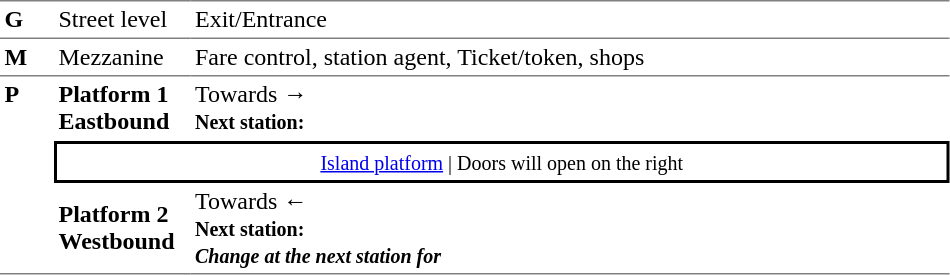<table table border=0 cellspacing=0 cellpadding=3>
<tr>
<td style="border-top:solid 1px gray;border-bottom:solid 1px gray;" width=30 valign=top><strong>G</strong></td>
<td style="border-top:solid 1px gray;border-bottom:solid 1px gray;" width=85 valign=top>Street level</td>
<td style="border-top:solid 1px gray;border-bottom:solid 1px gray;" width=500 valign=top>Exit/Entrance</td>
</tr>
<tr>
<td style="border-bottom:solid 1px gray;"><strong>M</strong></td>
<td style="border-bottom:solid 1px gray;">Mezzanine</td>
<td style="border-bottom:solid 1px gray;">Fare control, station agent, Ticket/token, shops</td>
</tr>
<tr>
<td style="border-bottom:solid 1px gray;" width=30 rowspan=3 valign=top><strong>P</strong></td>
<td style="border-bottom:solid 1px white;" width=85><span><strong>Platform 1</strong><br><strong>Eastbound</strong></span></td>
<td style="border-bottom:solid 1px white;" width=500>Towards → <br><small><strong>Next station:</strong> </small></td>
</tr>
<tr>
<td style="border-top:solid 2px black;border-right:solid 2px black;border-left:solid 2px black;border-bottom:solid 2px black;text-align:center;" colspan=2><small><a href='#'>Island platform</a> | Doors will open on the right </small></td>
</tr>
<tr>
<td style="border-bottom:solid 1px gray;" width=85><span><strong>Platform 2</strong><br><strong>Westbound</strong></span></td>
<td style="border-bottom:solid 1px gray;" width="500">Towards ← <br><small><strong>Next station:</strong> </small><br><small><strong><em>Change at the next station for </em></strong></small></td>
</tr>
</table>
